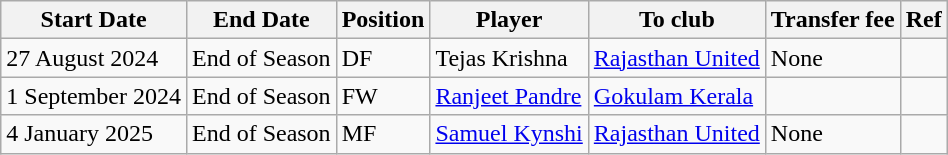<table class="wikitable plainrowheaders" style="text-align:center; text-align:left">
<tr>
<th scope="col">Start Date</th>
<th scope="col">End Date</th>
<th scope="col">Position</th>
<th scope="col">Player</th>
<th scope="col">To club</th>
<th scope="col">Transfer fee</th>
<th scope="col">Ref</th>
</tr>
<tr>
<td>27 August 2024</td>
<td>End of Season</td>
<td>DF</td>
<td> Tejas Krishna</td>
<td> <a href='#'>Rajasthan United</a></td>
<td>None</td>
<td></td>
</tr>
<tr>
<td>1 September 2024</td>
<td>End of Season</td>
<td>FW</td>
<td> <a href='#'>Ranjeet Pandre</a></td>
<td> <a href='#'>Gokulam Kerala</a></td>
<td></td>
<td></td>
</tr>
<tr>
<td>4 January 2025</td>
<td>End of Season</td>
<td>MF</td>
<td> <a href='#'>Samuel Kynshi</a></td>
<td> <a href='#'>Rajasthan United</a></td>
<td>None</td>
</tr>
</table>
